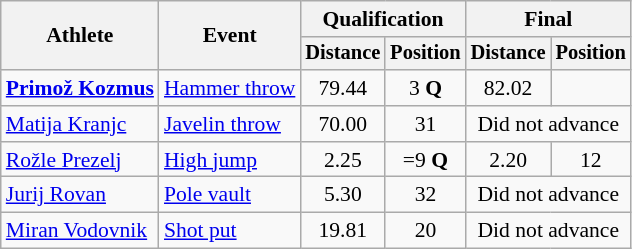<table class=wikitable style="font-size:90%">
<tr>
<th rowspan="2">Athlete</th>
<th rowspan="2">Event</th>
<th colspan="2">Qualification</th>
<th colspan="2">Final</th>
</tr>
<tr style="font-size:95%">
<th>Distance</th>
<th>Position</th>
<th>Distance</th>
<th>Position</th>
</tr>
<tr align=center>
<td align=left><strong><a href='#'>Primož Kozmus</a></strong></td>
<td align=left><a href='#'>Hammer throw</a></td>
<td>79.44</td>
<td>3 <strong>Q</strong></td>
<td>82.02</td>
<td></td>
</tr>
<tr align=center>
<td align=left><a href='#'>Matija Kranjc</a></td>
<td align=left><a href='#'>Javelin throw</a></td>
<td>70.00</td>
<td>31</td>
<td colspan=2>Did not advance</td>
</tr>
<tr align=center>
<td align=left><a href='#'>Rožle Prezelj</a></td>
<td align=left><a href='#'>High jump</a></td>
<td>2.25</td>
<td>=9 <strong>Q</strong></td>
<td>2.20</td>
<td>12</td>
</tr>
<tr align=center>
<td align=left><a href='#'>Jurij Rovan</a></td>
<td align=left><a href='#'>Pole vault</a></td>
<td>5.30</td>
<td>32</td>
<td colspan=2>Did not advance</td>
</tr>
<tr align=center>
<td align=left><a href='#'>Miran Vodovnik</a></td>
<td align=left><a href='#'>Shot put</a></td>
<td>19.81</td>
<td>20</td>
<td colspan=2>Did not advance</td>
</tr>
</table>
